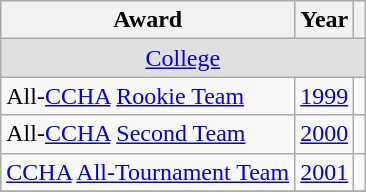<table class="wikitable">
<tr>
<th>Award</th>
<th>Year</th>
<th></th>
</tr>
<tr ALIGN="center" bgcolor="#e0e0e0">
<td colspan="3"><a href='#'>College</a></td>
</tr>
<tr>
<td>All-<a href='#'>CCHA</a> <a href='#'>Rookie Team</a></td>
<td><a href='#'>1999</a></td>
<td></td>
</tr>
<tr>
<td>All-<a href='#'>CCHA</a> <a href='#'>Second Team</a></td>
<td><a href='#'>2000</a></td>
<td></td>
</tr>
<tr>
<td><a href='#'>CCHA</a> <a href='#'>All-Tournament Team</a></td>
<td><a href='#'>2001</a></td>
<td></td>
</tr>
<tr>
</tr>
</table>
